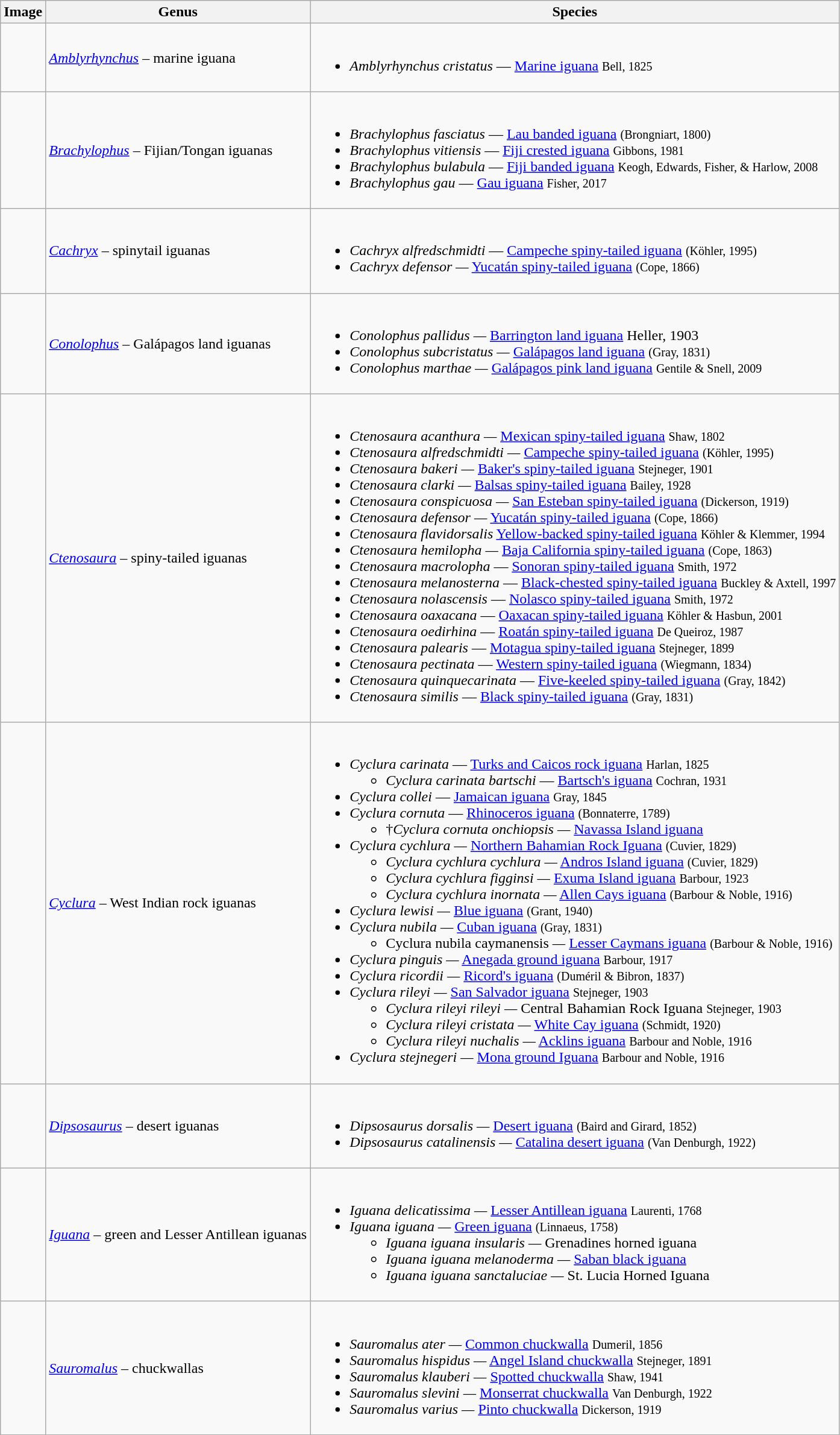<table class="wikitable">
<tr>
<th>Image</th>
<th>Genus</th>
<th>Species</th>
</tr>
<tr>
<td></td>
<td><em><a href='#'>Amblyrhynchus</a></em>  – marine iguana</td>
<td><br><ul><li><em>Amblyrhynchus cristatus</em> — <a href='#'>Marine iguana</a> <small>Bell, 1825</small></li></ul></td>
</tr>
<tr>
<td></td>
<td><em><a href='#'>Brachylophus</a></em>   – Fijian/Tongan iguanas</td>
<td><br><ul><li><em>Brachylophus fasciatus</em> — <a href='#'>Lau banded iguana</a> <small>(Brongniart, 1800)</small></li><li><em>Brachylophus vitiensis</em> — <a href='#'>Fiji crested iguana</a> <small>Gibbons, 1981</small></li><li><em>Brachylophus bulabula</em> — <a href='#'>Fiji banded iguana</a> <small>Keogh, Edwards, Fisher, & Harlow, 2008</small></li><li><em>Brachylophus gau</em> — <a href='#'>Gau iguana</a> <small>Fisher, 2017</small></li></ul></td>
</tr>
<tr>
<td></td>
<td><em><a href='#'>Cachryx</a></em>  – spinytail iguanas</td>
<td><br><ul><li><em>Cachryx alfredschmidti</em> — <a href='#'>Campeche spiny-tailed iguana</a> <small>(Köhler, 1995)</small></li><li><em>Cachryx defensor —</em> <a href='#'>Yucatán spiny-tailed iguana</a> <small>(Cope, 1866)</small></li></ul></td>
</tr>
<tr>
<td></td>
<td><em><a href='#'>Conolophus</a></em>  – Galápagos land iguanas</td>
<td><br><ul><li><em>Conolophus pallidus</em> <em>—</em> <a href='#'>Barrington land iguana</a> Heller, 1903</li><li><em>Conolophus subcristatus —</em> <a href='#'>Galápagos land iguana</a> <small>(Gray, 1831)</small></li><li><em>Conolophus marthae —</em> <a href='#'>Galápagos pink land iguana</a> <small>Gentile & Snell, 2009</small></li></ul></td>
</tr>
<tr>
<td></td>
<td><em><a href='#'>Ctenosaura</a></em>  – spiny-tailed iguanas</td>
<td><br><ul><li><em>Ctenosaura acanthura</em> <em>—</em> <a href='#'>Mexican spiny-tailed iguana</a> <small>Shaw, 1802</small></li><li><em>Ctenosaura alfredschmidti —</em> <a href='#'>Campeche spiny-tailed iguana</a> <small>(Köhler, 1995)</small></li><li><em>Ctenosaura bakeri</em> <em>—</em> <a href='#'>Baker's spiny-tailed iguana</a> <small>Stejneger, 1901</small></li><li><em>Ctenosaura clarki</em> <em>—</em> <a href='#'>Balsas spiny-tailed iguana</a> <small>Bailey, 1928</small></li><li><em>Ctenosaura conspicuosa</em> <em>—</em> <a href='#'>San Esteban spiny-tailed iguana</a> <small>(Dickerson, 1919)</small></li><li><em>Ctenosaura defensor</em> <em>—</em> <a href='#'>Yucatán spiny-tailed iguana</a> <small>(Cope, 1866)</small></li><li><em>Ctenosaura flavidorsalis</em>  <a href='#'>Yellow-backed spiny-tailed iguana</a> <small>Köhler & Klemmer, 1994</small></li><li><em>Ctenosaura hemilopha</em> <em>—</em> <a href='#'>Baja California spiny-tailed iguana</a> <small>(Cope, 1863)</small></li><li><em>Ctenosaura macrolopha</em> — <a href='#'>Sonoran spiny-tailed iguana</a> <small>Smith, 1972</small></li><li><em>Ctenosaura melanosterna</em> — <a href='#'>Black-chested spiny-tailed iguana</a> <small>Buckley & Axtell, 1997</small></li><li><em>Ctenosaura nolascensis</em> — <a href='#'>Nolasco spiny-tailed iguana</a> <small>Smith, 1972</small></li><li><em>Ctenosaura oaxacana</em> — <a href='#'>Oaxacan spiny-tailed iguana</a> <small>Köhler & Hasbun, 2001</small></li><li><em>Ctenosaura oedirhina</em> — <a href='#'>Roatán spiny-tailed iguana</a> <small>De Queiroz, 1987</small></li><li><em>Ctenosaura palearis</em> — <a href='#'>Motagua spiny-tailed iguana</a> <small>Stejneger, 1899</small></li><li><em>Ctenosaura pectinata</em> — <a href='#'>Western spiny-tailed iguana</a> <small>(Wiegmann, 1834)</small></li><li><em>Ctenosaura quinquecarinata</em> — <a href='#'>Five-keeled spiny-tailed iguana</a> <small>(Gray, 1842)</small></li><li><em>Ctenosaura similis</em> — <a href='#'>Black spiny-tailed iguana</a> <small>(Gray, 1831)</small></li></ul></td>
</tr>
<tr>
<td></td>
<td><em><a href='#'>Cyclura</a></em>  – West Indian rock iguanas</td>
<td><br><ul><li><em>Cyclura carinata</em> — <a href='#'>Turks and Caicos rock iguana</a> <small>Harlan, 1825</small><ul><li><em>Cyclura carinata bartschi</em> — <a href='#'>Bartsch's iguana</a> <small>Cochran, 1931</small></li></ul></li><li><em>Cyclura collei</em>  — <a href='#'>Jamaican iguana</a> <small>Gray, 1845</small></li><li><em>Cyclura cornuta</em>  — <a href='#'>Rhinoceros iguana</a> <small>(Bonnaterre, 1789)</small><ul><li>†<em>Cyclura cornuta onchiopsis —</em> <a href='#'>Navassa Island iguana</a></li></ul></li><li><em>Cyclura cychlura —</em> <a href='#'>Northern Bahamian Rock Iguana</a> <small>(Cuvier, 1829)</small><ul><li><em>Cyclura cychlura cychlura</em> <em>—</em> <a href='#'>Andros Island iguana</a> <small>(Cuvier, 1829)</small></li><li><em>Cyclura cychlura figginsi</em> <em>—</em> <a href='#'>Exuma Island iguana</a> <small>Barbour, 1923</small></li><li><em>Cyclura cychlura inornata</em> <em>—</em> <a href='#'>Allen Cays iguana</a> <small>(Barbour & Noble, 1916)</small></li></ul></li><li><em>Cyclura lewisi</em> <em>—</em> <a href='#'>Blue iguana</a> <small>(Grant, 1940)</small></li><li><em>Cyclura nubila</em> <em>—</em> <a href='#'>Cuban iguana</a> <small>(Gray, 1831)</small><ul><li>Cyclura nubila caymanensis <em>—</em> <a href='#'>Lesser Caymans iguana</a> <small>(Barbour & Noble, 1916)</small></li></ul></li><li><em>Cyclura pinguis</em> <em>—</em> <a href='#'>Anegada ground iguana</a> <small>Barbour, 1917</small></li><li><em>Cyclura ricordii —</em> <a href='#'>Ricord's iguana</a> <small>(Duméril & Bibron, 1837)</small></li><li><em>Cyclura rileyi</em> <em>—</em> <a href='#'>San Salvador iguana</a> <small>Stejneger, 1903</small><ul><li><em>Cyclura rileyi</em> <em>rileyi —</em> Central Bahamian Rock Iguana <small>Stejneger, 1903</small></li><li><em>Cyclura rileyi cristata</em> <em>—</em> <a href='#'>White Cay iguana</a> <small>(Schmidt, 1920)</small></li><li><em>Cyclura rileyi nuchalis —</em> <a href='#'>Acklins iguana</a> <small>Barbour and Noble, 1916</small></li></ul></li><li><em>Cyclura stejnegeri</em> <em>—</em> <a href='#'>Mona ground Iguana</a> <small>Barbour and Noble, 1916</small></li></ul></td>
</tr>
<tr>
<td></td>
<td><em><a href='#'>Dipsosaurus</a></em>  – desert iguanas</td>
<td><br><ul><li><em>Dipsosaurus dorsalis —</em> <a href='#'>Desert iguana</a> <small>(Baird and Girard, 1852)</small></li><li><em>Dipsosaurus catalinensis —</em> <a href='#'>Catalina desert iguana</a> <small>(Van Denburgh, 1922)</small></li></ul></td>
</tr>
<tr>
<td></td>
<td><em><a href='#'>Iguana</a></em>  – green and Lesser Antillean iguanas</td>
<td><br><ul><li><em>Iguana delicatissima —</em> <a href='#'>Lesser Antillean iguana</a> <small>Laurenti, 1768</small></li><li><em>Iguana iguana —</em> <a href='#'>Green iguana</a> <small>(Linnaeus, 1758)</small><ul><li><em>Iguana iguana insularis —</em> Grenadines horned iguana</li><li><em>Iguana iguana melanoderma —</em> <a href='#'>Saban black iguana</a></li><li><em>Iguana iguana sanctaluciae —</em> St. Lucia Horned Iguana</li></ul></li></ul></td>
</tr>
<tr>
<td></td>
<td><em><a href='#'>Sauromalus</a></em>  – chuckwallas</td>
<td><br><ul><li><em>Sauromalus ater —</em> <a href='#'>Common chuckwalla</a> <small>Dumeril, 1856</small></li><li><em>Sauromalus hispidus —</em> <a href='#'>Angel Island chuckwalla</a> <small>Stejneger, 1891</small></li><li><em>Sauromalus klauberi —</em> <a href='#'>Spotted chuckwalla</a> <small>Shaw, 1941</small></li><li><em>Sauromalus slevini —</em> <a href='#'>Monserrat chuckwalla</a> <small>Van Denburgh, 1922</small></li><li><em>Sauromalus varius —</em> <a href='#'>Pinto chuckwalla</a> <small>Dickerson, 1919</small></li></ul></td>
</tr>
<tr>
</tr>
</table>
